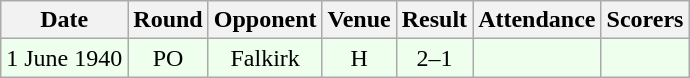<table class="wikitable sortable" style="font-size:100%; text-align:center">
<tr>
<th>Date</th>
<th>Round</th>
<th>Opponent</th>
<th>Venue</th>
<th>Result</th>
<th>Attendance</th>
<th>Scorers</th>
</tr>
<tr bgcolor = "#EEFFEE">
<td>1 June 1940</td>
<td>PO</td>
<td>Falkirk</td>
<td>H</td>
<td>2–1</td>
<td></td>
<td></td>
</tr>
</table>
